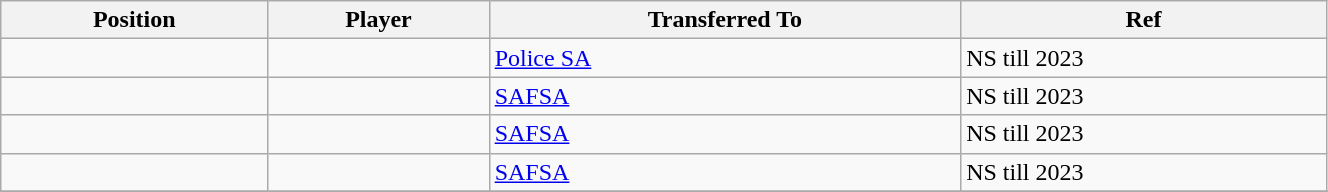<table class="wikitable sortable" style="width:70%; text-align:center; font-size:100%; text-align:left;">
<tr>
<th><strong>Position</strong></th>
<th><strong>Player</strong></th>
<th><strong>Transferred To</strong></th>
<th><strong>Ref</strong></th>
</tr>
<tr>
<td></td>
<td></td>
<td> <a href='#'>Police SA</a></td>
<td>NS till 2023</td>
</tr>
<tr>
<td></td>
<td></td>
<td> <a href='#'>SAFSA</a></td>
<td>NS till 2023</td>
</tr>
<tr>
<td></td>
<td></td>
<td> <a href='#'>SAFSA</a></td>
<td>NS till 2023</td>
</tr>
<tr>
<td></td>
<td></td>
<td> <a href='#'>SAFSA</a></td>
<td>NS till 2023</td>
</tr>
<tr>
</tr>
</table>
